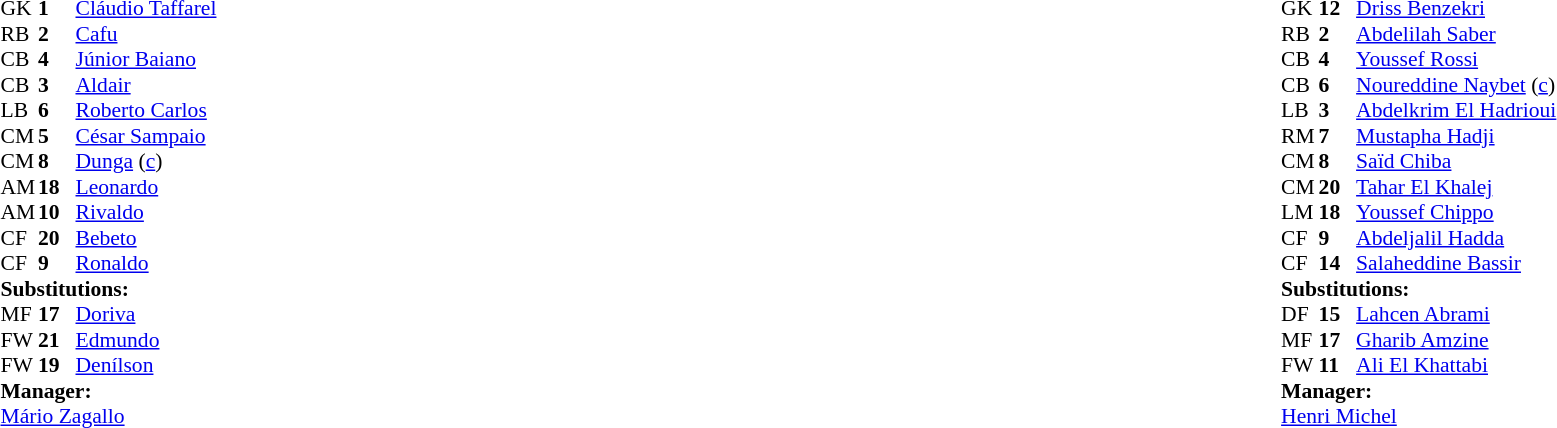<table width="100%">
<tr>
<td valign="top" width="50%"><br><table style="font-size: 90%" cellspacing="0" cellpadding="0">
<tr>
<th width="25"></th>
<th width="25"></th>
</tr>
<tr>
<td>GK</td>
<td><strong>1</strong></td>
<td><a href='#'>Cláudio Taffarel</a></td>
</tr>
<tr>
<td>RB</td>
<td><strong>2</strong></td>
<td><a href='#'>Cafu</a></td>
</tr>
<tr>
<td>CB</td>
<td><strong>4</strong></td>
<td><a href='#'>Júnior Baiano</a></td>
<td></td>
</tr>
<tr>
<td>CB</td>
<td><strong>3</strong></td>
<td><a href='#'>Aldair</a></td>
</tr>
<tr>
<td>LB</td>
<td><strong>6</strong></td>
<td><a href='#'>Roberto Carlos</a></td>
</tr>
<tr>
<td>CM</td>
<td><strong>5</strong></td>
<td><a href='#'>César Sampaio</a></td>
<td></td>
<td></td>
</tr>
<tr>
<td>CM</td>
<td><strong>8</strong></td>
<td><a href='#'>Dunga</a> (<a href='#'>c</a>)</td>
</tr>
<tr>
<td>AM</td>
<td><strong>18</strong></td>
<td><a href='#'>Leonardo</a></td>
</tr>
<tr>
<td>AM</td>
<td><strong>10</strong></td>
<td><a href='#'>Rivaldo</a></td>
<td></td>
<td></td>
</tr>
<tr>
<td>CF</td>
<td><strong>20</strong></td>
<td><a href='#'>Bebeto</a></td>
<td></td>
<td></td>
</tr>
<tr>
<td>CF</td>
<td><strong>9</strong></td>
<td><a href='#'>Ronaldo</a></td>
</tr>
<tr>
<td colspan=3><strong>Substitutions:</strong></td>
</tr>
<tr>
<td>MF</td>
<td><strong>17</strong></td>
<td><a href='#'>Doriva</a></td>
<td></td>
<td></td>
</tr>
<tr>
<td>FW</td>
<td><strong>21</strong></td>
<td><a href='#'>Edmundo</a></td>
<td></td>
<td></td>
</tr>
<tr>
<td>FW</td>
<td><strong>19</strong></td>
<td><a href='#'>Denílson</a></td>
<td></td>
<td></td>
</tr>
<tr>
<td colspan=3><strong>Manager:</strong></td>
</tr>
<tr>
<td colspan="4"><a href='#'>Mário Zagallo</a></td>
</tr>
</table>
</td>
<td></td>
<td valign="top" width="50%"><br><table style="font-size: 90%" cellspacing="0" cellpadding="0" align=center>
<tr>
<th width="25"></th>
<th width="25"></th>
</tr>
<tr>
<td>GK</td>
<td><strong>12</strong></td>
<td><a href='#'>Driss Benzekri</a></td>
</tr>
<tr>
<td>RB</td>
<td><strong>2</strong></td>
<td><a href='#'>Abdelilah Saber</a></td>
<td></td>
<td></td>
</tr>
<tr>
<td>CB</td>
<td><strong>4</strong></td>
<td><a href='#'>Youssef Rossi</a></td>
</tr>
<tr>
<td>CB</td>
<td><strong>6</strong></td>
<td><a href='#'>Noureddine Naybet</a> (<a href='#'>c</a>)</td>
</tr>
<tr>
<td>LB</td>
<td><strong>3</strong></td>
<td><a href='#'>Abdelkrim El Hadrioui</a></td>
</tr>
<tr>
<td>RM</td>
<td><strong>7</strong></td>
<td><a href='#'>Mustapha Hadji</a></td>
</tr>
<tr>
<td>CM</td>
<td><strong>8</strong></td>
<td><a href='#'>Saïd Chiba</a></td>
<td></td>
<td></td>
</tr>
<tr>
<td>CM</td>
<td><strong>20</strong></td>
<td><a href='#'>Tahar El Khalej</a></td>
</tr>
<tr>
<td>LM</td>
<td><strong>18</strong></td>
<td><a href='#'>Youssef Chippo</a></td>
</tr>
<tr>
<td>CF</td>
<td><strong>9</strong></td>
<td><a href='#'>Abdeljalil Hadda</a></td>
<td></td>
<td></td>
</tr>
<tr>
<td>CF</td>
<td><strong>14</strong></td>
<td><a href='#'>Salaheddine Bassir</a></td>
</tr>
<tr>
<td colspan=3><strong>Substitutions:</strong></td>
</tr>
<tr>
<td>DF</td>
<td><strong>15</strong></td>
<td><a href='#'>Lahcen Abrami</a></td>
<td></td>
<td></td>
</tr>
<tr>
<td>MF</td>
<td><strong>17</strong></td>
<td><a href='#'>Gharib Amzine</a></td>
<td></td>
<td></td>
</tr>
<tr>
<td>FW</td>
<td><strong>11</strong></td>
<td><a href='#'>Ali El Khattabi</a></td>
<td></td>
<td></td>
</tr>
<tr>
<td colspan=3><strong>Manager:</strong></td>
</tr>
<tr>
<td colspan="4"> <a href='#'>Henri Michel</a></td>
</tr>
</table>
</td>
</tr>
</table>
